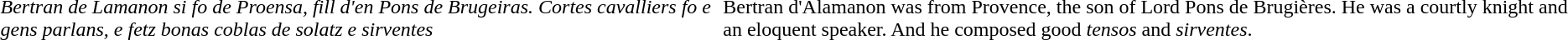<table>
<tr>
<td><br><em>Bertran de Lamanon si fo de Proensa, fill d'en Pons de Brugeiras. Cortes cavalliers fo e gens parlans, e fetz bonas coblas de solatz e sirventes</em></td>
<td><br>Bertran d'Alamanon was from Provence, the son of Lord Pons de Brugières. He was a courtly knight and an eloquent speaker. And he composed good <em>tensos</em> and <em>sirventes</em>.</td>
</tr>
</table>
